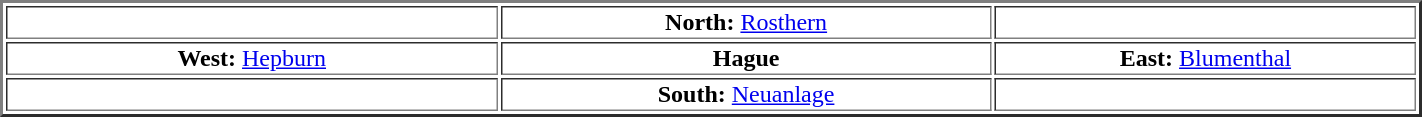<table width="75%" border="2" align="center">
<tr ---->
<td width="35%" align="center"></td>
<td width="30%" align="center"><strong>North:</strong> <a href='#'>Rosthern</a></td>
<td width="35%" align="center"></td>
</tr>
<tr ---->
<td width ="10%" align="center"><strong>West:</strong> <a href='#'>Hepburn</a></td>
<td width ="35%" align="center"><strong>Hague</strong></td>
<td width ="30%" align="center"><strong>East:</strong> <a href='#'>Blumenthal</a></td>
</tr>
<tr ---->
<td width ="35%" align="center"></td>
<td width ="30%" align="center"><strong>South:</strong> <a href='#'>Neuanlage</a></td>
<td width ="35%" align="center"></td>
</tr>
</table>
